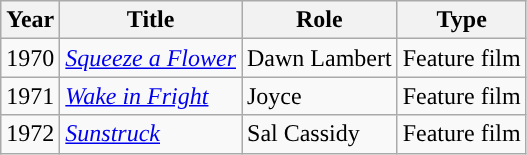<table class="wikitable">
<tr>
<th>Year</th>
<th>Title</th>
<th>Role</th>
<th>Type</th>
</tr>
<tr>
<td>1970</td>
<td><em><a href='#'>Squeeze a Flower</a></em></td>
<td>Dawn Lambert</td>
<td>Feature film</td>
</tr>
<tr>
<td>1971</td>
<td><em><a href='#'>Wake in Fright</a></em></td>
<td>Joyce</td>
<td>Feature film</td>
</tr>
<tr>
<td>1972</td>
<td><em><a href='#'>Sunstruck</a></em></td>
<td>Sal Cassidy</td>
<td>Feature film</td>
</tr>
</table>
